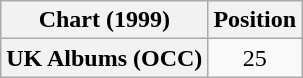<table class="wikitable plainrowheaders" style="text-align:center">
<tr>
<th scope="col">Chart (1999)</th>
<th scope="col">Position</th>
</tr>
<tr>
<th scope="row">UK Albums (OCC)</th>
<td>25</td>
</tr>
</table>
